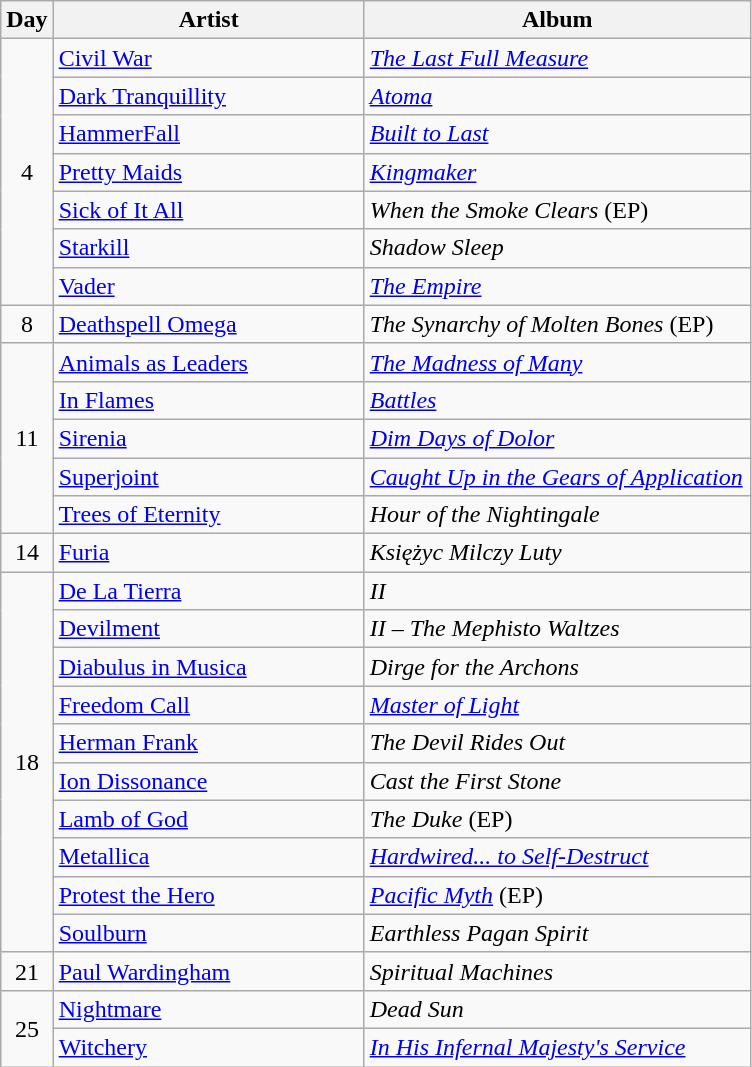<table class="wikitable">
<tr>
<th style="width:20px;">Day</th>
<th style="width:200px;">Artist</th>
<th style="width:250px;">Album</th>
</tr>
<tr>
<td style="text-align:center;" rowspan="7">4</td>
<td><a href='#'>Civil War</a></td>
<td><em><a href='#'>The Last Full Measure</a></em></td>
</tr>
<tr>
<td><a href='#'>Dark Tranquillity</a></td>
<td><em><a href='#'>Atoma</a></em></td>
</tr>
<tr>
<td><a href='#'>HammerFall</a></td>
<td><em><a href='#'>Built to Last</a></em></td>
</tr>
<tr>
<td><a href='#'>Pretty Maids</a></td>
<td><em><a href='#'>Kingmaker</a></em></td>
</tr>
<tr>
<td><a href='#'>Sick of It All</a></td>
<td><em>When the Smoke Clears</em> (EP)</td>
</tr>
<tr>
<td><a href='#'>Starkill</a></td>
<td><em>Shadow Sleep</em></td>
</tr>
<tr>
<td><a href='#'>Vader</a></td>
<td><em><a href='#'>The Empire</a></em></td>
</tr>
<tr>
<td style="text-align:center;">8</td>
<td><a href='#'>Deathspell Omega</a></td>
<td><em>The Synarchy of Molten Bones</em> (EP)</td>
</tr>
<tr>
<td style="text-align:center;" rowspan="5">11</td>
<td><a href='#'>Animals as Leaders</a></td>
<td><em><a href='#'>The Madness of Many</a></em></td>
</tr>
<tr>
<td><a href='#'>In Flames</a></td>
<td><em><a href='#'>Battles</a></em></td>
</tr>
<tr>
<td><a href='#'>Sirenia</a></td>
<td><em><a href='#'>Dim Days of Dolor</a></em></td>
</tr>
<tr>
<td><a href='#'>Superjoint</a></td>
<td><em><a href='#'>Caught Up in the Gears of Application</a></em></td>
</tr>
<tr>
<td><a href='#'>Trees of Eternity</a></td>
<td><em>Hour of the Nightingale</em></td>
</tr>
<tr>
<td style="text-align:center;">14</td>
<td><a href='#'>Furia</a></td>
<td><em>Księżyc Milczy Luty</em></td>
</tr>
<tr>
<td style="text-align:center;" rowspan="10">18</td>
<td><a href='#'>De La Tierra</a></td>
<td><em>II</em></td>
</tr>
<tr>
<td><a href='#'>Devilment</a></td>
<td><em>II – The Mephisto Waltzes</em></td>
</tr>
<tr>
<td><a href='#'>Diabulus in Musica</a></td>
<td><em>Dirge for the Archons</em></td>
</tr>
<tr>
<td><a href='#'>Freedom Call</a></td>
<td><em><a href='#'>Master of Light</a></em></td>
</tr>
<tr>
<td><a href='#'>Herman Frank</a></td>
<td><em>The Devil Rides Out</em></td>
</tr>
<tr>
<td><a href='#'>Ion Dissonance</a></td>
<td><em>Cast the First Stone</em></td>
</tr>
<tr>
<td><a href='#'>Lamb of God</a></td>
<td><em>The Duke</em> (EP)</td>
</tr>
<tr>
<td><a href='#'>Metallica</a></td>
<td><em><a href='#'>Hardwired... to Self-Destruct</a></em></td>
</tr>
<tr>
<td><a href='#'>Protest the Hero</a></td>
<td><em><a href='#'>Pacific Myth</a></em> (EP)</td>
</tr>
<tr>
<td><a href='#'>Soulburn</a></td>
<td><em>Earthless Pagan Spirit</em></td>
</tr>
<tr>
<td style="text-align:center;">21</td>
<td><a href='#'>Paul Wardingham</a></td>
<td><em>Spiritual Machines</em></td>
</tr>
<tr>
<td style="text-align:center;" rowspan="2">25</td>
<td><a href='#'>Nightmare</a></td>
<td><em>Dead Sun</em></td>
</tr>
<tr>
<td><a href='#'>Witchery</a></td>
<td><em><a href='#'>In His Infernal Majesty's Service</a></em></td>
</tr>
</table>
